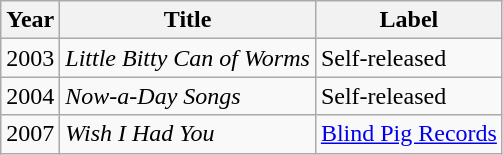<table class="wikitable">
<tr>
<th>Year</th>
<th>Title</th>
<th>Label</th>
</tr>
<tr>
<td>2003</td>
<td><em>Little Bitty Can of Worms</em></td>
<td>Self-released</td>
</tr>
<tr>
<td>2004</td>
<td><em>Now-a-Day Songs</em></td>
<td>Self-released</td>
</tr>
<tr>
<td>2007</td>
<td><em>Wish I Had You</em></td>
<td><a href='#'>Blind Pig Records</a></td>
</tr>
</table>
